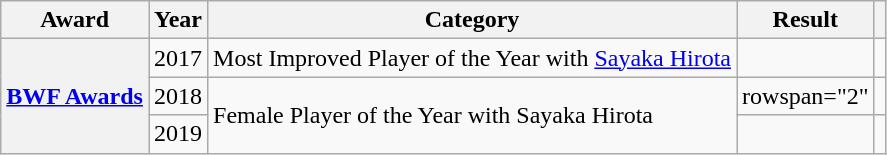<table class="wikitable plainrowheaders sortable">
<tr>
<th scope="col">Award</th>
<th scope="col">Year</th>
<th scope="col">Category</th>
<th scope="col">Result</th>
<th scope="col" class="unsortable"></th>
</tr>
<tr>
<th scope="row" rowspan="3"><a href='#'>BWF Awards</a></th>
<td align="center">2017</td>
<td>Most Improved Player of the Year with <a href='#'>Sayaka Hirota</a></td>
<td></td>
<td align="center"></td>
</tr>
<tr>
<td align="center">2018</td>
<td rowspan="2">Female Player of the Year with Sayaka Hirota</td>
<td>rowspan="2" </td>
<td align="center"></td>
</tr>
<tr>
<td align="center">2019</td>
<td align="center"></td>
</tr>
</table>
